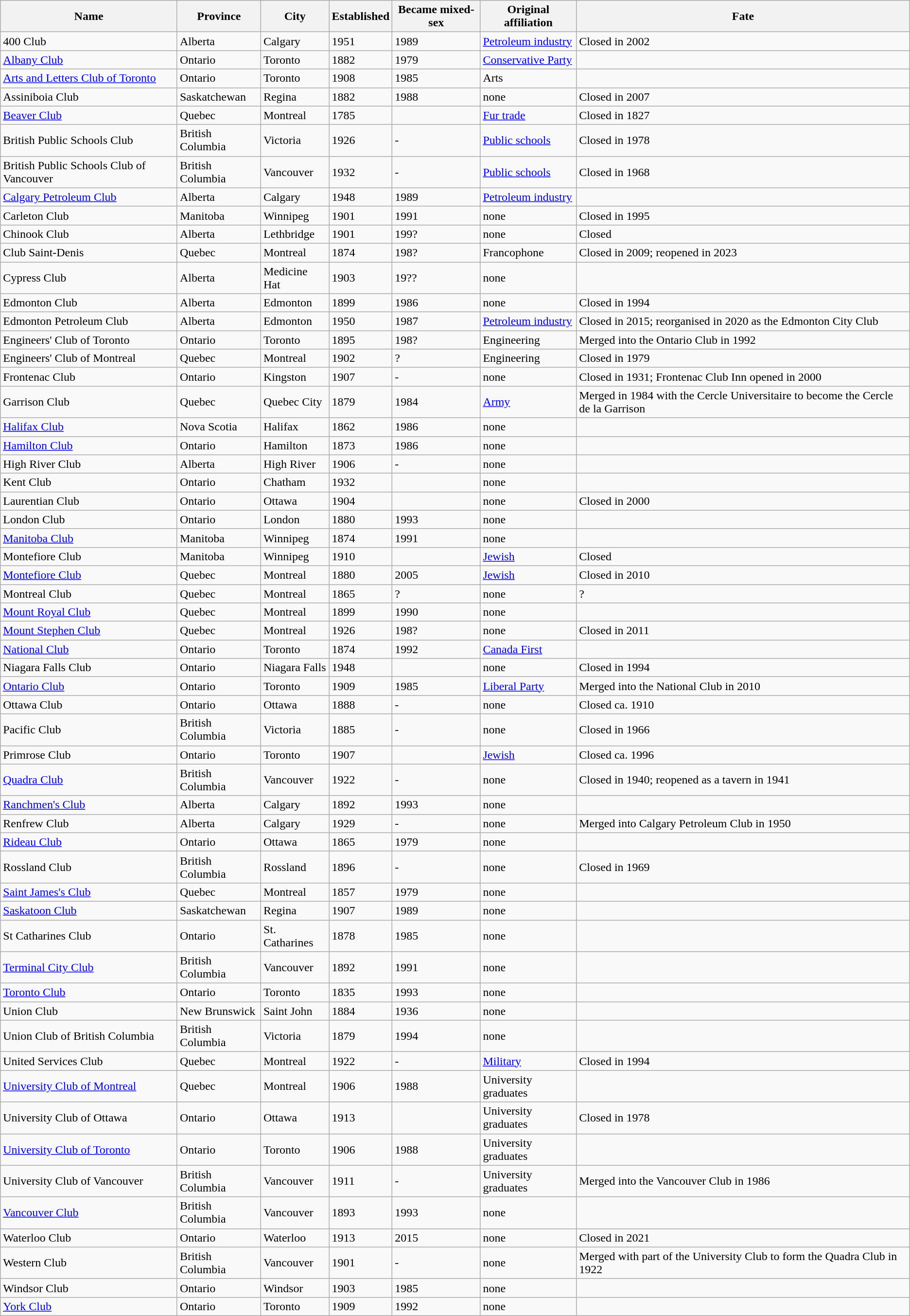<table class="wikitable sortable">
<tr>
<th>Name</th>
<th>Province</th>
<th>City</th>
<th>Established</th>
<th>Became mixed-sex</th>
<th>Original affiliation</th>
<th>Fate</th>
</tr>
<tr>
<td>400 Club</td>
<td>Alberta</td>
<td>Calgary</td>
<td>1951</td>
<td>1989</td>
<td><a href='#'>Petroleum industry</a></td>
<td>Closed in 2002</td>
</tr>
<tr>
<td><a href='#'>Albany Club</a></td>
<td>Ontario</td>
<td>Toronto</td>
<td>1882</td>
<td>1979</td>
<td><a href='#'>Conservative Party</a></td>
<td></td>
</tr>
<tr>
<td><a href='#'>Arts and Letters Club of Toronto</a></td>
<td>Ontario</td>
<td>Toronto</td>
<td>1908</td>
<td>1985</td>
<td>Arts</td>
<td></td>
</tr>
<tr>
<td>Assiniboia Club</td>
<td>Saskatchewan</td>
<td>Regina</td>
<td>1882</td>
<td>1988</td>
<td>none</td>
<td>Closed in 2007</td>
</tr>
<tr>
<td><a href='#'>Beaver Club</a></td>
<td>Quebec</td>
<td>Montreal</td>
<td>1785</td>
<td></td>
<td><a href='#'>Fur trade</a></td>
<td>Closed in 1827</td>
</tr>
<tr>
<td>British Public Schools Club</td>
<td>British Columbia</td>
<td>Victoria</td>
<td>1926</td>
<td>-</td>
<td><a href='#'>Public schools</a></td>
<td>Closed in 1978</td>
</tr>
<tr>
<td>British Public Schools Club of Vancouver</td>
<td>British Columbia</td>
<td>Vancouver</td>
<td>1932</td>
<td>-</td>
<td><a href='#'>Public schools</a></td>
<td>Closed in 1968</td>
</tr>
<tr>
<td><a href='#'>Calgary Petroleum Club</a></td>
<td>Alberta</td>
<td>Calgary</td>
<td>1948</td>
<td>1989</td>
<td><a href='#'>Petroleum industry</a></td>
<td></td>
</tr>
<tr>
<td>Carleton Club</td>
<td>Manitoba</td>
<td>Winnipeg</td>
<td>1901</td>
<td>1991</td>
<td>none</td>
<td>Closed in 1995</td>
</tr>
<tr>
<td>Chinook Club</td>
<td>Alberta</td>
<td>Lethbridge</td>
<td>1901</td>
<td>199?</td>
<td>none</td>
<td>Closed</td>
</tr>
<tr>
<td>Club Saint-Denis</td>
<td>Quebec</td>
<td>Montreal</td>
<td>1874</td>
<td>198?</td>
<td>Francophone</td>
<td>Closed in 2009; reopened in 2023</td>
</tr>
<tr>
<td>Cypress Club</td>
<td>Alberta</td>
<td>Medicine Hat</td>
<td>1903</td>
<td>19??</td>
<td>none</td>
<td></td>
</tr>
<tr>
<td>Edmonton Club</td>
<td>Alberta</td>
<td>Edmonton</td>
<td>1899</td>
<td>1986</td>
<td>none</td>
<td>Closed in 1994</td>
</tr>
<tr>
<td>Edmonton Petroleum Club</td>
<td>Alberta</td>
<td>Edmonton</td>
<td>1950</td>
<td>1987</td>
<td><a href='#'>Petroleum industry</a></td>
<td>Closed in 2015; reorganised in 2020 as the Edmonton City Club</td>
</tr>
<tr>
<td>Engineers' Club of Toronto</td>
<td>Ontario</td>
<td>Toronto</td>
<td>1895</td>
<td>198?</td>
<td>Engineering</td>
<td>Merged into the Ontario Club in 1992</td>
</tr>
<tr>
<td>Engineers' Club of Montreal</td>
<td>Quebec</td>
<td>Montreal</td>
<td>1902</td>
<td>?</td>
<td>Engineering</td>
<td>Closed in 1979</td>
</tr>
<tr>
<td>Frontenac Club</td>
<td>Ontario</td>
<td>Kingston</td>
<td>1907</td>
<td>-</td>
<td>none</td>
<td>Closed in 1931; Frontenac Club Inn opened in 2000</td>
</tr>
<tr>
<td>Garrison Club</td>
<td>Quebec</td>
<td>Quebec City</td>
<td>1879</td>
<td>1984</td>
<td><a href='#'>Army</a></td>
<td>Merged in 1984 with the Cercle Universitaire to become the Cercle de la Garrison</td>
</tr>
<tr>
<td><a href='#'>Halifax Club</a></td>
<td>Nova Scotia</td>
<td>Halifax</td>
<td>1862</td>
<td>1986</td>
<td>none</td>
<td></td>
</tr>
<tr>
<td><a href='#'>Hamilton Club</a></td>
<td>Ontario</td>
<td>Hamilton</td>
<td>1873</td>
<td>1986</td>
<td>none</td>
<td></td>
</tr>
<tr>
<td>High River Club</td>
<td>Alberta</td>
<td>High River</td>
<td>1906</td>
<td>-</td>
<td>none</td>
<td></td>
</tr>
<tr>
<td>Kent Club</td>
<td>Ontario</td>
<td>Chatham</td>
<td>1932</td>
<td></td>
<td>none</td>
<td></td>
</tr>
<tr>
<td>Laurentian Club</td>
<td>Ontario</td>
<td>Ottawa</td>
<td>1904</td>
<td></td>
<td>none</td>
<td>Closed in 2000</td>
</tr>
<tr>
<td>London Club</td>
<td>Ontario</td>
<td>London</td>
<td>1880</td>
<td>1993</td>
<td>none</td>
<td></td>
</tr>
<tr>
<td><a href='#'>Manitoba Club</a></td>
<td>Manitoba</td>
<td>Winnipeg</td>
<td>1874</td>
<td>1991</td>
<td>none</td>
<td></td>
</tr>
<tr>
<td>Montefiore Club</td>
<td>Manitoba</td>
<td>Winnipeg</td>
<td>1910</td>
<td></td>
<td><a href='#'>Jewish</a></td>
<td>Closed</td>
</tr>
<tr>
<td><a href='#'>Montefiore Club</a></td>
<td>Quebec</td>
<td>Montreal</td>
<td>1880</td>
<td>2005</td>
<td><a href='#'>Jewish</a></td>
<td>Closed in 2010</td>
</tr>
<tr>
<td>Montreal Club</td>
<td>Quebec</td>
<td>Montreal</td>
<td>1865</td>
<td>?</td>
<td>none</td>
<td>?</td>
</tr>
<tr>
<td><a href='#'>Mount Royal Club</a></td>
<td>Quebec</td>
<td>Montreal</td>
<td>1899</td>
<td>1990</td>
<td>none</td>
<td></td>
</tr>
<tr>
<td><a href='#'>Mount Stephen Club</a></td>
<td>Quebec</td>
<td>Montreal</td>
<td>1926</td>
<td>198?</td>
<td>none</td>
<td>Closed in 2011</td>
</tr>
<tr>
<td><a href='#'>National Club</a></td>
<td>Ontario</td>
<td>Toronto</td>
<td>1874</td>
<td>1992</td>
<td><a href='#'>Canada First</a></td>
<td></td>
</tr>
<tr>
<td>Niagara Falls Club</td>
<td>Ontario</td>
<td>Niagara Falls</td>
<td>1948</td>
<td></td>
<td>none</td>
<td>Closed in 1994</td>
</tr>
<tr>
<td><a href='#'>Ontario Club</a></td>
<td>Ontario</td>
<td>Toronto</td>
<td>1909</td>
<td>1985</td>
<td><a href='#'>Liberal Party</a></td>
<td>Merged into the National Club in 2010</td>
</tr>
<tr>
<td>Ottawa Club</td>
<td>Ontario</td>
<td>Ottawa</td>
<td>1888</td>
<td>-</td>
<td>none</td>
<td>Closed ca. 1910</td>
</tr>
<tr>
<td>Pacific Club</td>
<td>British Columbia</td>
<td>Victoria</td>
<td>1885</td>
<td>-</td>
<td>none</td>
<td>Closed in 1966</td>
</tr>
<tr>
<td>Primrose Club</td>
<td>Ontario</td>
<td>Toronto</td>
<td>1907</td>
<td></td>
<td><a href='#'>Jewish</a></td>
<td>Closed ca. 1996</td>
</tr>
<tr>
<td><a href='#'>Quadra Club</a></td>
<td>British Columbia</td>
<td>Vancouver</td>
<td>1922</td>
<td>-</td>
<td>none</td>
<td>Closed in 1940; reopened as a tavern in 1941</td>
</tr>
<tr>
<td><a href='#'>Ranchmen's Club</a></td>
<td>Alberta</td>
<td>Calgary</td>
<td>1892</td>
<td>1993</td>
<td>none</td>
<td></td>
</tr>
<tr>
<td>Renfrew Club</td>
<td>Alberta</td>
<td>Calgary</td>
<td>1929</td>
<td>-</td>
<td>none</td>
<td>Merged into Calgary Petroleum Club in 1950</td>
</tr>
<tr>
<td><a href='#'>Rideau Club</a></td>
<td>Ontario</td>
<td>Ottawa</td>
<td>1865</td>
<td>1979</td>
<td>none</td>
<td></td>
</tr>
<tr>
<td>Rossland Club</td>
<td>British Columbia</td>
<td>Rossland</td>
<td>1896</td>
<td>-</td>
<td>none</td>
<td>Closed in 1969</td>
</tr>
<tr>
<td><a href='#'>Saint James's Club</a></td>
<td>Quebec</td>
<td>Montreal</td>
<td>1857</td>
<td>1979</td>
<td>none</td>
<td></td>
</tr>
<tr>
<td><a href='#'>Saskatoon Club</a></td>
<td>Saskatchewan</td>
<td>Regina</td>
<td>1907</td>
<td>1989</td>
<td>none</td>
<td></td>
</tr>
<tr>
<td>St Catharines Club</td>
<td>Ontario</td>
<td>St. Catharines</td>
<td>1878</td>
<td>1985</td>
<td>none</td>
<td></td>
</tr>
<tr>
<td><a href='#'>Terminal City Club</a></td>
<td>British Columbia</td>
<td>Vancouver</td>
<td>1892</td>
<td>1991</td>
<td>none</td>
<td></td>
</tr>
<tr>
<td><a href='#'>Toronto Club</a></td>
<td>Ontario</td>
<td>Toronto</td>
<td>1835</td>
<td>1993</td>
<td>none</td>
<td></td>
</tr>
<tr>
<td>Union Club</td>
<td>New Brunswick</td>
<td>Saint John</td>
<td>1884</td>
<td>1936</td>
<td>none</td>
<td></td>
</tr>
<tr>
<td>Union Club of British Columbia</td>
<td>British Columbia</td>
<td>Victoria</td>
<td>1879</td>
<td>1994</td>
<td>none</td>
<td></td>
</tr>
<tr>
<td>United Services Club</td>
<td>Quebec</td>
<td>Montreal</td>
<td>1922</td>
<td>-</td>
<td><a href='#'>Military</a></td>
<td>Closed in 1994</td>
</tr>
<tr>
<td><a href='#'>University Club of Montreal</a></td>
<td>Quebec</td>
<td>Montreal</td>
<td>1906</td>
<td>1988</td>
<td>University graduates</td>
<td></td>
</tr>
<tr>
<td>University Club of Ottawa</td>
<td>Ontario</td>
<td>Ottawa</td>
<td>1913</td>
<td></td>
<td>University graduates</td>
<td>Closed in 1978</td>
</tr>
<tr>
<td><a href='#'>University Club of Toronto</a></td>
<td>Ontario</td>
<td>Toronto</td>
<td>1906</td>
<td>1988</td>
<td>University graduates</td>
<td></td>
</tr>
<tr>
<td>University Club of Vancouver</td>
<td>British Columbia</td>
<td>Vancouver</td>
<td>1911</td>
<td>-</td>
<td>University graduates</td>
<td>Merged into the Vancouver Club in 1986</td>
</tr>
<tr>
<td><a href='#'>Vancouver Club</a></td>
<td>British Columbia</td>
<td>Vancouver</td>
<td>1893</td>
<td>1993</td>
<td>none</td>
<td></td>
</tr>
<tr>
<td>Waterloo Club</td>
<td>Ontario</td>
<td>Waterloo</td>
<td>1913</td>
<td>2015</td>
<td>none</td>
<td>Closed in 2021</td>
</tr>
<tr>
<td>Western Club</td>
<td>British Columbia</td>
<td>Vancouver</td>
<td>1901</td>
<td>-</td>
<td>none</td>
<td>Merged with part of the University Club to form the Quadra Club in 1922</td>
</tr>
<tr>
<td>Windsor Club</td>
<td>Ontario</td>
<td>Windsor</td>
<td>1903</td>
<td>1985</td>
<td>none</td>
<td></td>
</tr>
<tr>
<td><a href='#'>York Club</a></td>
<td>Ontario</td>
<td>Toronto</td>
<td>1909</td>
<td>1992</td>
<td>none</td>
<td></td>
</tr>
</table>
